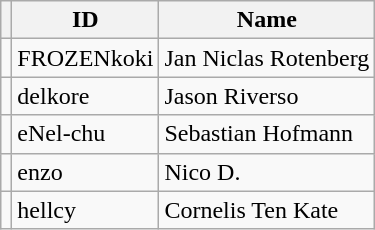<table class="wikitable">
<tr>
<th></th>
<th>ID</th>
<th>Name</th>
</tr>
<tr>
<td></td>
<td>FROZENkoki</td>
<td>Jan Niclas Rotenberg</td>
</tr>
<tr>
<td></td>
<td>delkore</td>
<td>Jason Riverso</td>
</tr>
<tr>
<td></td>
<td>eNel-chu</td>
<td>Sebastian Hofmann</td>
</tr>
<tr>
<td></td>
<td>enzo</td>
<td>Nico D.</td>
</tr>
<tr>
<td></td>
<td>hellcy</td>
<td>Cornelis Ten Kate</td>
</tr>
</table>
